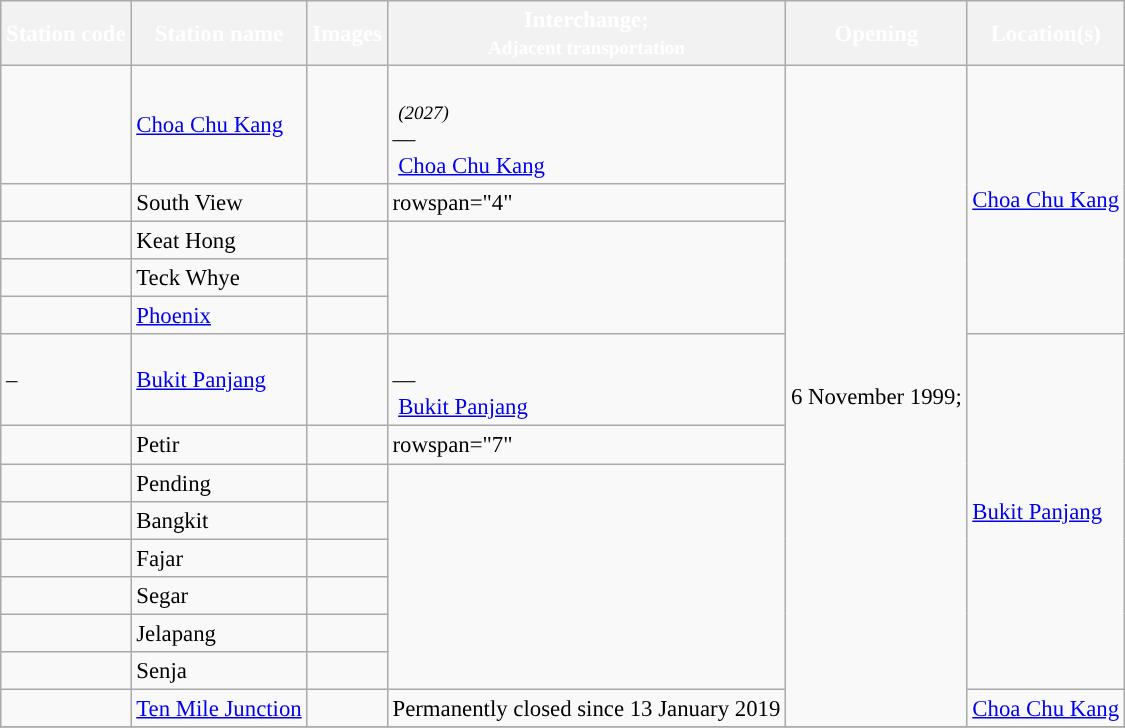<table class="wikitable" style="color: black; border-collapse: collapse; font-size: 95%">
<tr>
<th scope="col" style="color: white; background:#">Station code</th>
<th scope="col" style="color: white; background:#">Station name</th>
<th scope="col" style="color: white; background:#">Images</th>
<th scope="col" style="color: white; background:#">Interchange;<br><small>Adjacent transportation</small></th>
<th scope="col" style="color: white; background:#">Opening</th>
<th scope="col" style="color: white; background:#">Location(s)</th>
</tr>
<tr>
<td></td>
<td><a href='#'>Choa Chu Kang</a></td>
<td></td>
<td><br> <small><em>(2027)</em></small><br>―<br> <a href='#'>Choa Chu Kang</a></td>
<td rowspan="14" align=center>6 November 1999;<br></td>
<td rowspan="5"><a href='#'>Choa Chu Kang</a></td>
</tr>
<tr>
<td><br></td>
<td>South View</td>
<td></td>
<td>rowspan="4" </td>
</tr>
<tr>
<td><br></td>
<td>Keat Hong</td>
<td></td>
</tr>
<tr>
<td><br></td>
<td>Teck Whye</td>
<td></td>
</tr>
<tr>
<td><br></td>
<td><a href='#'>Phoenix</a></td>
<td></td>
</tr>
<tr>
<td>–</td>
<td><a href='#'>Bukit Panjang</a></td>
<td></td>
<td> <br> ― <br> <a href='#'>Bukit Panjang</a></td>
<td rowspan="8"><a href='#'>Bukit Panjang</a></td>
</tr>
<tr>
<td></td>
<td>Petir</td>
<td></td>
<td>rowspan="7" </td>
</tr>
<tr>
<td></td>
<td>Pending</td>
<td></td>
</tr>
<tr>
<td></td>
<td>Bangkit</td>
<td></td>
</tr>
<tr>
<td></td>
<td>Fajar</td>
<td></td>
</tr>
<tr>
<td></td>
<td>Segar</td>
<td></td>
</tr>
<tr>
<td></td>
<td>Jelapang</td>
<td></td>
</tr>
<tr>
<td></td>
<td>Senja</td>
<td></td>
</tr>
<tr>
<td></td>
<td><a href='#'>Ten Mile Junction</a></td>
<td></td>
<td>Permanently closed since 13 January 2019</td>
<td><a href='#'>Choa Chu Kang</a></td>
</tr>
<tr>
</tr>
</table>
